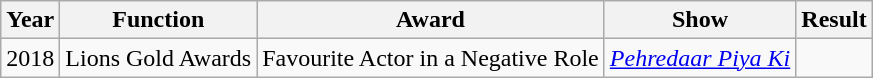<table class="wikitable sortable">
<tr>
<th>Year</th>
<th>Function</th>
<th>Award</th>
<th>Show</th>
<th>Result</th>
</tr>
<tr>
<td>2018</td>
<td>Lions Gold Awards</td>
<td>Favourite Actor in a Negative Role</td>
<td><em><a href='#'>Pehredaar Piya Ki</a></em></td>
<td></td>
</tr>
</table>
